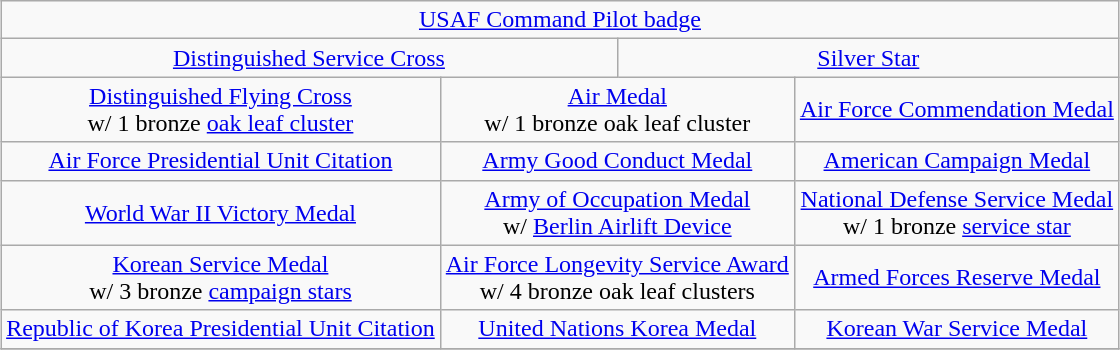<table class="wikitable" style="margin:1em auto; text-align:center;">
<tr>
<td colspan="12"><a href='#'>USAF Command Pilot badge</a></td>
</tr>
<tr>
<td colspan="6"><a href='#'>Distinguished Service Cross</a></td>
<td colspan="6"><a href='#'>Silver Star</a></td>
</tr>
<tr>
<td colspan="4"><a href='#'>Distinguished Flying Cross</a><br>w/ 1 bronze <a href='#'>oak leaf cluster</a></td>
<td colspan="4"><a href='#'>Air Medal</a><br>w/ 1 bronze oak leaf cluster</td>
<td colspan="4"><a href='#'>Air Force Commendation Medal</a></td>
</tr>
<tr>
<td colspan="4"><a href='#'>Air Force Presidential Unit Citation</a></td>
<td colspan="4"><a href='#'>Army Good Conduct Medal</a></td>
<td colspan="4"><a href='#'>American Campaign Medal</a></td>
</tr>
<tr>
<td colspan="4"><a href='#'>World War II Victory Medal</a></td>
<td colspan="4"><a href='#'>Army of Occupation Medal</a><br>w/ <a href='#'>Berlin Airlift Device</a></td>
<td colspan="4"><a href='#'>National Defense Service Medal</a><br>w/ 1 bronze <a href='#'>service star</a></td>
</tr>
<tr>
<td colspan="4"><a href='#'>Korean Service Medal</a><br>w/ 3 bronze <a href='#'>campaign stars</a></td>
<td colspan="4"><a href='#'>Air Force Longevity Service Award</a><br>w/ 4 bronze oak leaf clusters</td>
<td colspan="4"><a href='#'>Armed Forces Reserve Medal</a></td>
</tr>
<tr>
<td colspan="4"><a href='#'>Republic of Korea Presidential Unit Citation</a></td>
<td colspan="4"><a href='#'>United Nations Korea Medal</a></td>
<td colspan="4"><a href='#'>Korean War Service Medal</a></td>
</tr>
<tr>
</tr>
</table>
